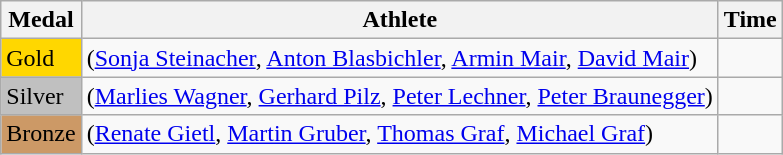<table class="wikitable">
<tr>
<th>Medal</th>
<th>Athlete</th>
<th>Time</th>
</tr>
<tr>
<td bgcolor="gold">Gold</td>
<td> (<a href='#'>Sonja Steinacher</a>, <a href='#'>Anton Blasbichler</a>, <a href='#'>Armin Mair</a>, <a href='#'>David Mair</a>)</td>
<td></td>
</tr>
<tr>
<td bgcolor="silver">Silver</td>
<td> (<a href='#'>Marlies Wagner</a>, <a href='#'>Gerhard Pilz</a>, <a href='#'>Peter Lechner</a>, <a href='#'>Peter Braunegger</a>)</td>
<td></td>
</tr>
<tr>
<td bgcolor="CC9966">Bronze</td>
<td> (<a href='#'>Renate Gietl</a>, <a href='#'>Martin Gruber</a>, <a href='#'>Thomas Graf</a>, <a href='#'>Michael Graf</a>)</td>
<td></td>
</tr>
</table>
